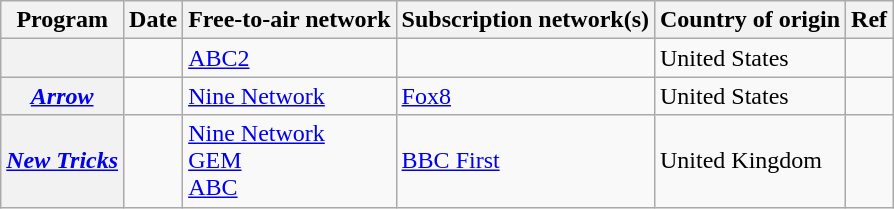<table class="wikitable plainrowheaders sortable" style="text-align:left">
<tr>
<th scope="col">Program</th>
<th scope="col">Date</th>
<th scope="col">Free-to-air network</th>
<th scope="col">Subscription network(s)</th>
<th scope="col">Country of origin</th>
<th scope="col" class="unsortable">Ref</th>
</tr>
<tr>
<th scope="row"><em></em></th>
<td align=center></td>
<td><a href='#'>ABC2</a></td>
<td></td>
<td>United States</td>
<td align=center></td>
</tr>
<tr>
<th scope="row"><em><a href='#'>Arrow</a></em></th>
<td align=center></td>
<td><a href='#'>Nine Network</a></td>
<td><a href='#'>Fox8</a></td>
<td>United States</td>
<td align=center></td>
</tr>
<tr>
<th scope="row"><em><a href='#'>New Tricks</a></em></th>
<td algin=center></td>
<td><a href='#'>Nine Network</a><br><a href='#'>GEM</a> <br> <a href='#'>ABC</a></td>
<td><a href='#'>BBC First</a></td>
<td>United Kingdom</td>
<td algin=center></td>
</tr>
</table>
